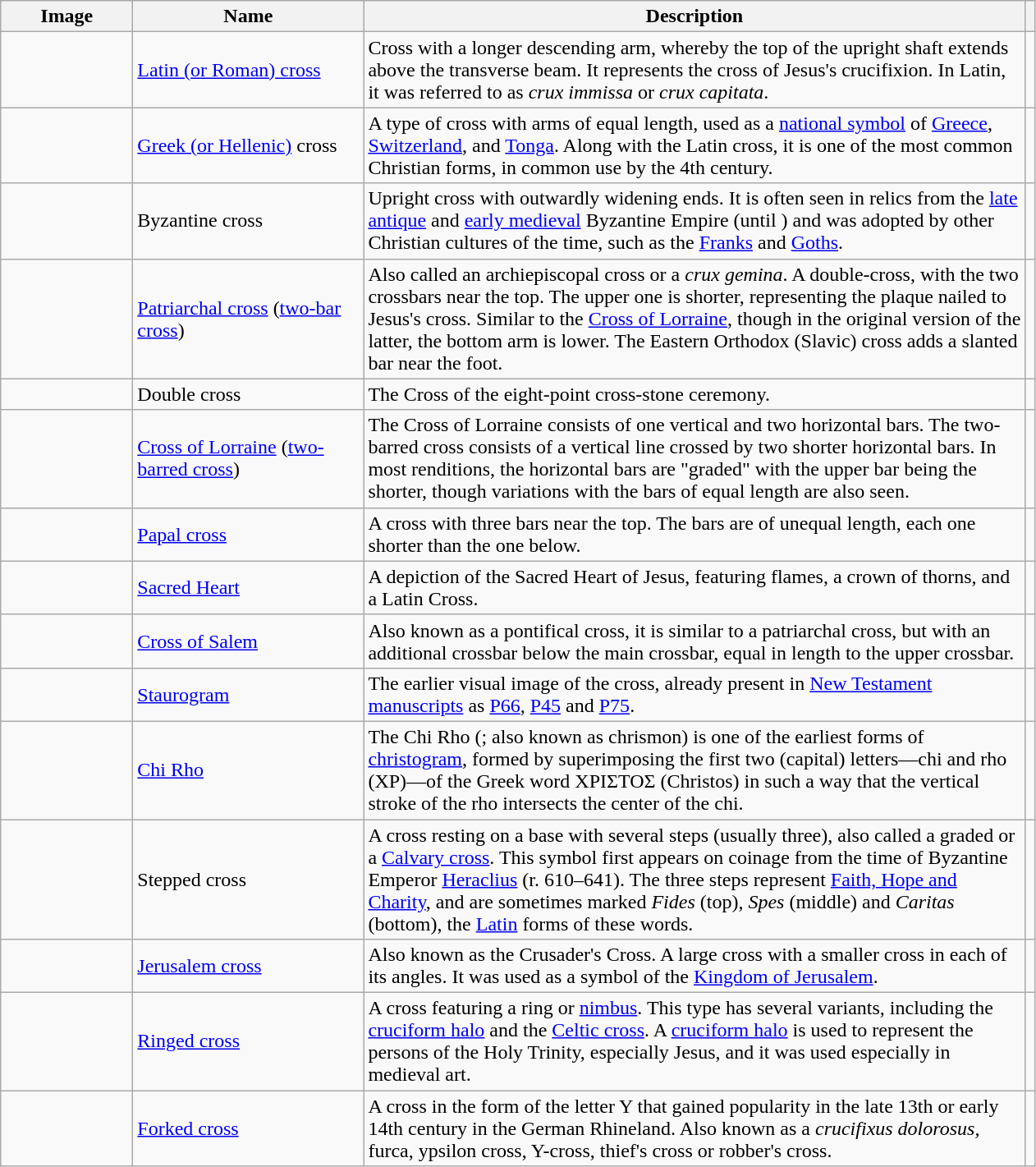<table class="wikitable sortable">
<tr>
<th style="width:100px;">Image</th>
<th style="width:180px;">Name</th>
<th style="width:530px;">Description</th>
<th></th>
</tr>
<tr>
<td style="text-align:center;"> </td>
<td><a href='#'>Latin (or Roman) cross</a></td>
<td>Cross with a longer descending arm, whereby  the top of the upright shaft extends above the transverse beam. It represents the cross of Jesus's crucifixion. In Latin, it was referred to as <em>crux immissa</em> or <em>crux capitata</em>.</td>
<td></td>
</tr>
<tr>
<td style="text-align:center;"></td>
<td><a href='#'>Greek (or Hellenic)</a> cross</td>
<td>A type of cross with arms of equal length, used as a <a href='#'>national symbol</a> of <a href='#'>Greece</a>, <a href='#'>Switzerland</a>, and <a href='#'>Tonga</a>. Along with the Latin cross, it is one of the most common Christian forms, in common use by the 4th century.</td>
<td></td>
</tr>
<tr>
<td style="text-align:center;"></td>
<td>Byzantine cross</td>
<td>Upright cross with outwardly widening ends. It is often seen in relics from the <a href='#'>late antique</a> and <a href='#'>early medieval</a> Byzantine Empire (until ) and was adopted by other Christian cultures of the time, such as the <a href='#'>Franks</a> and <a href='#'>Goths</a>.</td>
<td></td>
</tr>
<tr>
<td style="text-align:center;"></td>
<td><a href='#'>Patriarchal cross</a> (<a href='#'>two-bar cross</a>)</td>
<td>Also called an archiepiscopal cross or a <em>crux gemina</em>. A double-cross, with the two crossbars near the top. The upper one is shorter, representing the plaque nailed to Jesus's cross. Similar to the <a href='#'>Cross of Lorraine</a>, though in the original version of the latter, the bottom arm is lower. The Eastern Orthodox (Slavic) cross adds a slanted bar near the foot.</td>
<td></td>
</tr>
<tr>
<td style="text-align:center;"></td>
<td>Double cross</td>
<td>The Cross of the eight-point cross-stone ceremony.</td>
<td></td>
</tr>
<tr>
<td style="text-align:center;"></td>
<td><a href='#'>Cross of Lorraine</a> (<a href='#'>two-barred cross</a>)</td>
<td>The Cross of Lorraine consists of one vertical and two horizontal bars. The two-barred cross consists of a vertical line crossed by two shorter horizontal bars. In most renditions, the horizontal bars are "graded" with the upper bar being the shorter, though variations with the bars of equal length are also seen.</td>
<td></td>
</tr>
<tr>
<td style="text-align:center;"></td>
<td><a href='#'>Papal cross</a></td>
<td>A cross with three bars near the top. The bars are of unequal length, each one shorter than the one below.</td>
<td></td>
</tr>
<tr>
<td style="text-align:center;"></td>
<td><a href='#'>Sacred Heart</a></td>
<td>A depiction of the Sacred Heart of Jesus, featuring flames, a crown of thorns, and a Latin Cross.</td>
<td></td>
</tr>
<tr>
<td style="text-align:center;"></td>
<td><a href='#'>Cross of Salem</a></td>
<td>Also known as a pontifical cross, it is similar to a patriarchal cross, but with an additional crossbar below the main crossbar, equal in length to the upper crossbar.</td>
<td></td>
</tr>
<tr>
<td style="text-align:center;"></td>
<td><a href='#'>Staurogram</a></td>
<td>The earlier visual image of the cross, already present in <a href='#'>New Testament</a> <a href='#'>manuscripts</a> as <a href='#'>P66</a>, <a href='#'>P45</a> and <a href='#'>P75</a>.</td>
<td></td>
</tr>
<tr>
<td style="text-align:center;"></td>
<td><a href='#'>Chi Rho</a></td>
<td>The Chi Rho (; also known as chrismon) is one of the earliest forms of <a href='#'>christogram</a>, formed by superimposing the first two (capital) letters—chi and rho (ΧΡ)—of the Greek word ΧΡΙΣΤΟΣ (Christos) in such a way that the vertical stroke of the rho intersects the center of the chi.</td>
<td></td>
</tr>
<tr>
<td style="text-align:center;"></td>
<td>Stepped cross</td>
<td>A cross resting on a base with several steps (usually three), also called a graded or a <a href='#'>Calvary cross</a>. This symbol first appears on coinage from the time of Byzantine Emperor <a href='#'>Heraclius</a> (r. 610–641). The three steps represent <a href='#'>Faith, Hope and Charity</a>, and are sometimes marked <em>Fides</em> (top), <em>Spes</em> (middle) and <em>Caritas</em> (bottom), the <a href='#'>Latin</a> forms of these words.</td>
<td></td>
</tr>
<tr>
<td style="text-align:center;"></td>
<td><a href='#'>Jerusalem cross</a></td>
<td>Also known as the Crusader's Cross. A large cross with a smaller cross in each of its angles. It was used as a symbol of the <a href='#'>Kingdom of Jerusalem</a>.</td>
<td></td>
</tr>
<tr>
<td style="text-align:center;"></td>
<td><a href='#'>Ringed cross</a></td>
<td>A cross featuring a ring or <a href='#'>nimbus</a>. This type has several variants, including the <a href='#'>cruciform halo</a> and the <a href='#'>Celtic cross</a>. A <a href='#'>cruciform halo</a> is used to represent the persons of the Holy Trinity, especially Jesus, and it was used especially in medieval art.</td>
<td></td>
</tr>
<tr>
<td style="text-align:center;"></td>
<td><a href='#'>Forked cross</a></td>
<td>A cross in the form of the letter Y that gained popularity in the late 13th or early 14th century in the German Rhineland. Also known as a <em>crucifixus dolorosus,</em> furca, ypsilon cross, Y-cross, thief's cross or robber's cross.</td>
<td></td>
</tr>
</table>
